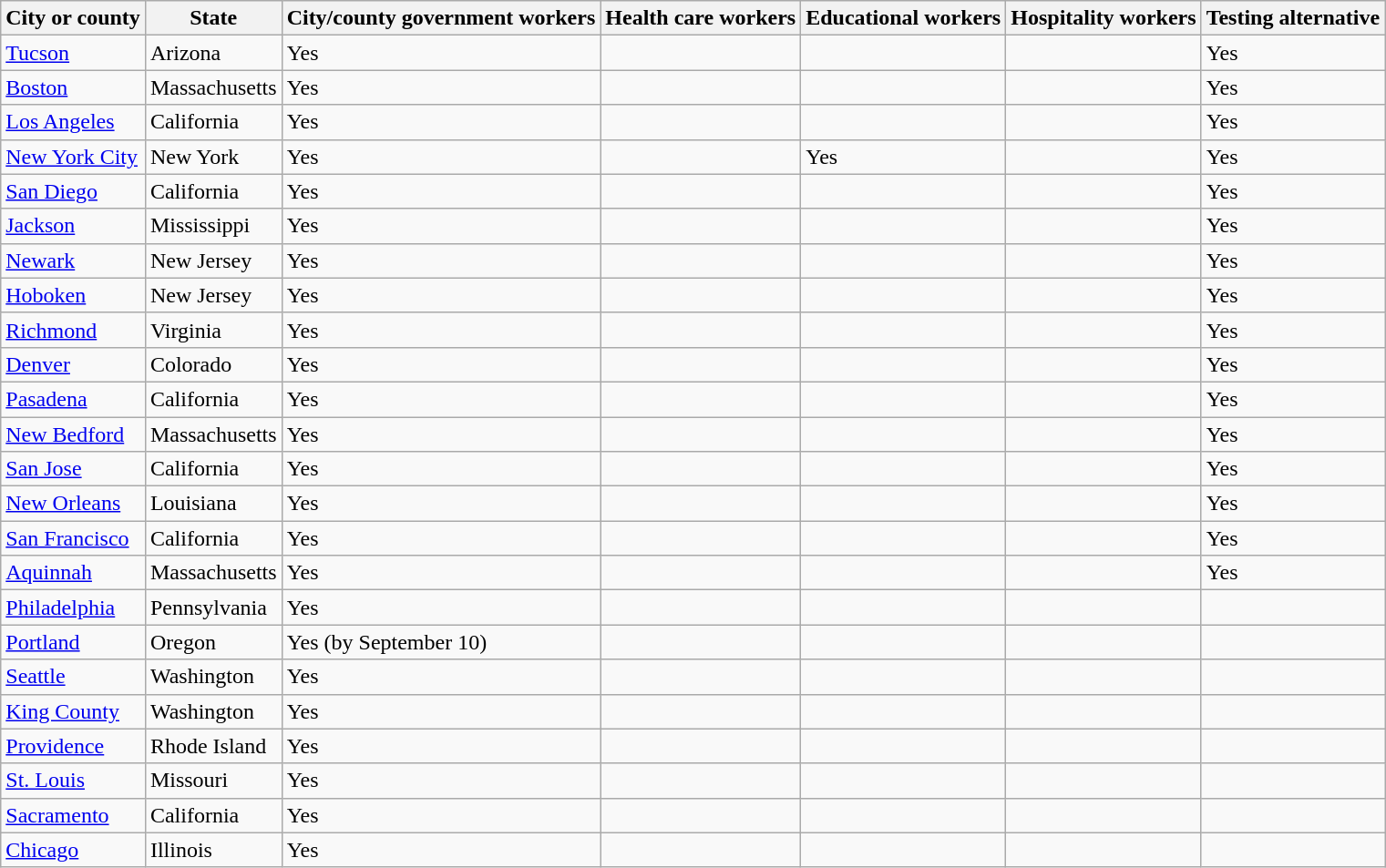<table class="wikitable sortable static-row-numbers">
<tr>
<th>City or county</th>
<th>State</th>
<th>City/county government workers</th>
<th>Health care workers</th>
<th>Educational workers</th>
<th>Hospitality workers</th>
<th>Testing alternative</th>
</tr>
<tr>
<td><a href='#'>Tucson</a></td>
<td>Arizona</td>
<td>Yes</td>
<td></td>
<td></td>
<td></td>
<td>Yes</td>
</tr>
<tr>
<td><a href='#'>Boston</a></td>
<td>Massachusetts</td>
<td>Yes</td>
<td></td>
<td></td>
<td></td>
<td>Yes</td>
</tr>
<tr>
<td><a href='#'>Los Angeles</a></td>
<td>California</td>
<td>Yes</td>
<td></td>
<td></td>
<td></td>
<td>Yes</td>
</tr>
<tr>
<td><a href='#'>New York City</a></td>
<td>New York</td>
<td>Yes</td>
<td></td>
<td>Yes</td>
<td></td>
<td>Yes</td>
</tr>
<tr>
<td><a href='#'>San Diego</a></td>
<td>California</td>
<td>Yes</td>
<td></td>
<td></td>
<td></td>
<td>Yes</td>
</tr>
<tr>
<td><a href='#'>Jackson</a></td>
<td>Mississippi</td>
<td>Yes</td>
<td></td>
<td></td>
<td></td>
<td>Yes</td>
</tr>
<tr>
<td><a href='#'>Newark</a></td>
<td>New Jersey</td>
<td>Yes</td>
<td></td>
<td></td>
<td></td>
<td>Yes</td>
</tr>
<tr>
<td><a href='#'>Hoboken</a></td>
<td>New Jersey</td>
<td>Yes</td>
<td></td>
<td></td>
<td></td>
<td>Yes</td>
</tr>
<tr>
<td><a href='#'>Richmond</a></td>
<td>Virginia</td>
<td>Yes</td>
<td></td>
<td></td>
<td></td>
<td>Yes</td>
</tr>
<tr>
<td><a href='#'>Denver</a></td>
<td>Colorado</td>
<td>Yes</td>
<td></td>
<td></td>
<td></td>
<td>Yes</td>
</tr>
<tr>
<td><a href='#'>Pasadena</a></td>
<td>California</td>
<td>Yes</td>
<td></td>
<td></td>
<td></td>
<td>Yes</td>
</tr>
<tr>
<td><a href='#'>New Bedford</a></td>
<td>Massachusetts</td>
<td>Yes</td>
<td></td>
<td></td>
<td></td>
<td>Yes</td>
</tr>
<tr>
<td><a href='#'>San Jose</a></td>
<td>California</td>
<td>Yes</td>
<td></td>
<td></td>
<td></td>
<td>Yes</td>
</tr>
<tr>
<td><a href='#'>New Orleans</a></td>
<td>Louisiana</td>
<td>Yes</td>
<td></td>
<td></td>
<td></td>
<td>Yes</td>
</tr>
<tr>
<td><a href='#'>San Francisco</a></td>
<td>California</td>
<td>Yes</td>
<td></td>
<td></td>
<td></td>
<td>Yes</td>
</tr>
<tr>
<td><a href='#'>Aquinnah</a></td>
<td>Massachusetts</td>
<td>Yes</td>
<td></td>
<td></td>
<td></td>
<td>Yes</td>
</tr>
<tr>
<td><a href='#'>Philadelphia</a></td>
<td>Pennsylvania</td>
<td>Yes</td>
<td></td>
<td></td>
<td></td>
<td></td>
</tr>
<tr>
<td><a href='#'>Portland</a></td>
<td>Oregon</td>
<td>Yes (by September 10)</td>
<td></td>
<td></td>
<td></td>
<td></td>
</tr>
<tr>
<td><a href='#'>Seattle</a></td>
<td>Washington</td>
<td>Yes</td>
<td></td>
<td></td>
<td></td>
<td></td>
</tr>
<tr>
<td><a href='#'>King County</a></td>
<td>Washington</td>
<td>Yes</td>
<td></td>
<td></td>
<td></td>
<td></td>
</tr>
<tr>
<td><a href='#'>Providence</a></td>
<td>Rhode Island</td>
<td>Yes</td>
<td></td>
<td></td>
<td></td>
<td></td>
</tr>
<tr>
<td><a href='#'>St. Louis</a></td>
<td>Missouri</td>
<td>Yes</td>
<td></td>
<td></td>
<td></td>
<td></td>
</tr>
<tr>
<td><a href='#'>Sacramento</a></td>
<td>California</td>
<td>Yes</td>
<td></td>
<td></td>
<td></td>
<td></td>
</tr>
<tr>
<td><a href='#'>Chicago</a></td>
<td>Illinois</td>
<td>Yes</td>
<td></td>
<td></td>
<td></td>
<td></td>
</tr>
</table>
